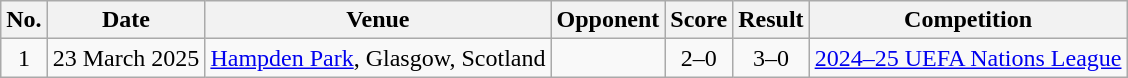<table class="wikitable sortable">
<tr>
<th scope="col">No.</th>
<th scope="col">Date</th>
<th scope="col">Venue</th>
<th scope="col">Opponent</th>
<th scope="col">Score</th>
<th scope="col">Result</th>
<th scope="col">Competition</th>
</tr>
<tr>
<td align="center">1</td>
<td>23 March 2025</td>
<td><a href='#'>Hampden Park</a>, Glasgow, Scotland</td>
<td align="center"></td>
<td align="center">2–0</td>
<td align="center">3–0</td>
<td><a href='#'>2024–25 UEFA Nations League</a></td>
</tr>
</table>
